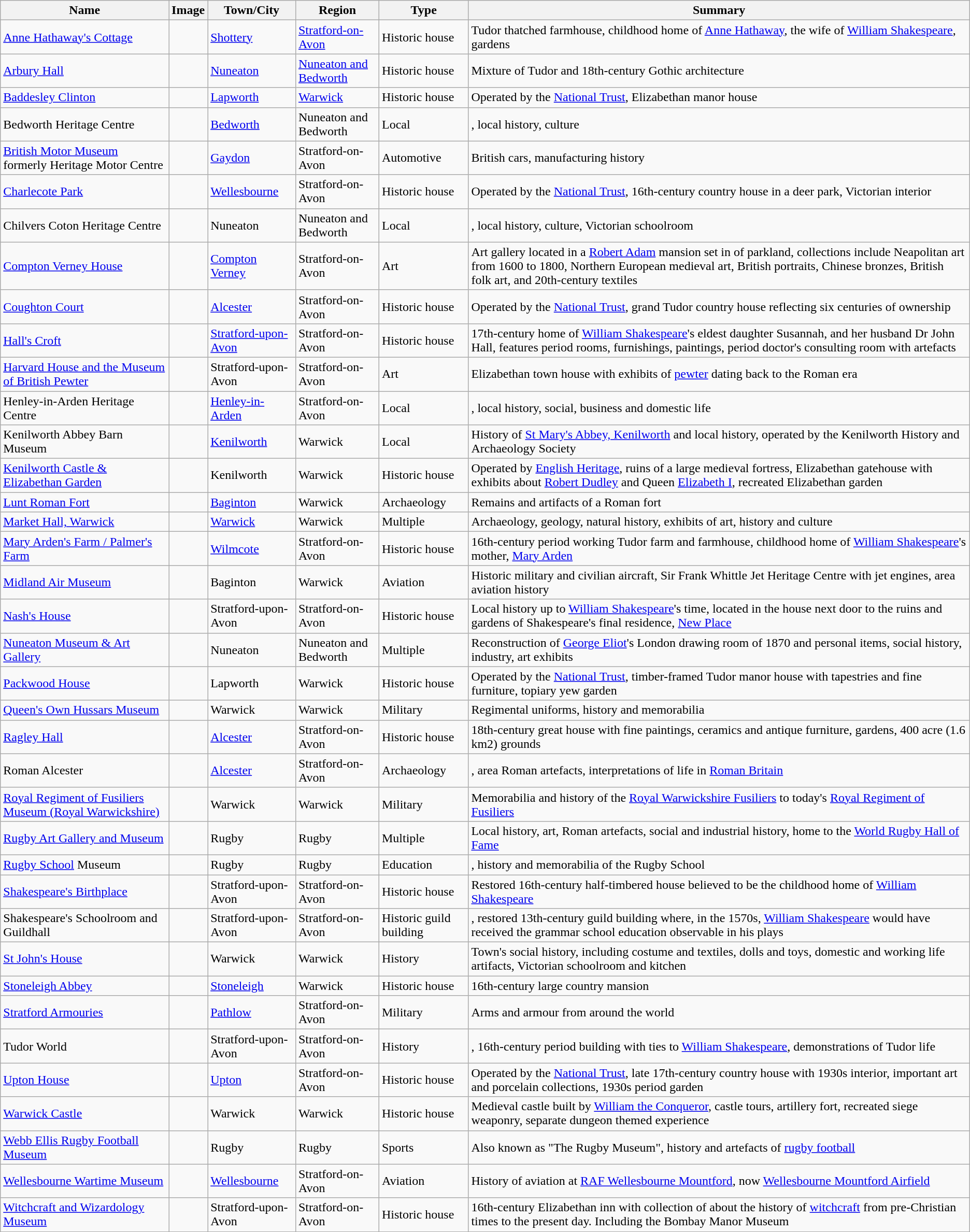<table class="wikitable sortable">
<tr>
<th>Name</th>
<th>Image</th>
<th>Town/City</th>
<th>Region</th>
<th>Type</th>
<th>Summary</th>
</tr>
<tr>
<td><a href='#'>Anne Hathaway's Cottage</a></td>
<td></td>
<td><a href='#'>Shottery</a></td>
<td><a href='#'>Stratford-on-Avon</a></td>
<td>Historic house</td>
<td>Tudor thatched farmhouse, childhood home of <a href='#'>Anne Hathaway</a>, the wife of <a href='#'>William Shakespeare</a>, gardens</td>
</tr>
<tr>
<td><a href='#'>Arbury Hall</a></td>
<td></td>
<td><a href='#'>Nuneaton</a></td>
<td><a href='#'>Nuneaton and Bedworth</a></td>
<td>Historic house</td>
<td>Mixture of Tudor and 18th-century Gothic architecture</td>
</tr>
<tr>
<td><a href='#'>Baddesley Clinton</a></td>
<td></td>
<td><a href='#'>Lapworth</a></td>
<td><a href='#'>Warwick</a></td>
<td>Historic house</td>
<td>Operated by the <a href='#'>National Trust</a>, Elizabethan manor house</td>
</tr>
<tr>
<td>Bedworth Heritage Centre</td>
<td></td>
<td><a href='#'>Bedworth</a></td>
<td>Nuneaton and Bedworth</td>
<td>Local</td>
<td>, local history, culture</td>
</tr>
<tr>
<td><a href='#'>British Motor Museum</a><br>formerly Heritage Motor Centre</td>
<td></td>
<td><a href='#'>Gaydon</a></td>
<td>Stratford-on-Avon</td>
<td>Automotive</td>
<td>British cars, manufacturing history</td>
</tr>
<tr>
<td><a href='#'>Charlecote Park</a></td>
<td></td>
<td><a href='#'>Wellesbourne</a></td>
<td>Stratford-on-Avon</td>
<td>Historic house</td>
<td>Operated by the <a href='#'>National Trust</a>, 16th-century country house in a deer park, Victorian interior</td>
</tr>
<tr>
<td>Chilvers Coton Heritage Centre</td>
<td></td>
<td>Nuneaton</td>
<td>Nuneaton and Bedworth</td>
<td>Local</td>
<td>, local history, culture, Victorian schoolroom</td>
</tr>
<tr>
<td><a href='#'>Compton Verney House</a></td>
<td></td>
<td><a href='#'>Compton Verney</a></td>
<td>Stratford-on-Avon</td>
<td>Art</td>
<td>Art gallery located in a <a href='#'>Robert Adam</a> mansion set in  of parkland, collections include Neapolitan art from 1600 to 1800, Northern European medieval art, British portraits, Chinese bronzes, British folk art, and 20th-century textiles</td>
</tr>
<tr>
<td><a href='#'>Coughton Court</a></td>
<td></td>
<td><a href='#'>Alcester</a></td>
<td>Stratford-on-Avon</td>
<td>Historic house</td>
<td>Operated by the <a href='#'>National Trust</a>, grand Tudor country house reflecting six centuries of ownership</td>
</tr>
<tr>
<td><a href='#'>Hall's Croft</a></td>
<td></td>
<td><a href='#'>Stratford-upon-Avon</a></td>
<td>Stratford-on-Avon</td>
<td>Historic house</td>
<td>17th-century home of <a href='#'>William Shakespeare</a>'s eldest daughter Susannah, and her husband Dr John Hall, features period rooms, furnishings, paintings, period doctor's consulting room with artefacts</td>
</tr>
<tr>
<td><a href='#'>Harvard House and the Museum of British Pewter</a></td>
<td></td>
<td>Stratford-upon-Avon</td>
<td>Stratford-on-Avon</td>
<td>Art</td>
<td>Elizabethan town house with exhibits of <a href='#'>pewter</a> dating back to the Roman era</td>
</tr>
<tr>
<td>Henley-in-Arden Heritage Centre</td>
<td></td>
<td><a href='#'>Henley-in-Arden</a></td>
<td>Stratford-on-Avon</td>
<td>Local</td>
<td>, local history, social, business and domestic life</td>
</tr>
<tr>
<td>Kenilworth Abbey Barn Museum</td>
<td></td>
<td><a href='#'>Kenilworth</a></td>
<td>Warwick</td>
<td>Local</td>
<td>History of <a href='#'>St Mary's Abbey, Kenilworth</a> and local history, operated by the Kenilworth History and Archaeology Society</td>
</tr>
<tr>
<td><a href='#'>Kenilworth Castle & Elizabethan Garden</a></td>
<td></td>
<td>Kenilworth</td>
<td>Warwick</td>
<td>Historic house</td>
<td>Operated by <a href='#'>English Heritage</a>, ruins of a large medieval fortress, Elizabethan gatehouse with exhibits about <a href='#'>Robert Dudley</a> and Queen <a href='#'>Elizabeth I</a>, recreated Elizabethan garden</td>
</tr>
<tr>
<td><a href='#'>Lunt Roman Fort</a></td>
<td></td>
<td><a href='#'>Baginton</a></td>
<td>Warwick</td>
<td>Archaeology</td>
<td>Remains and artifacts of a Roman fort</td>
</tr>
<tr>
<td><a href='#'>Market Hall, Warwick</a></td>
<td></td>
<td><a href='#'>Warwick</a></td>
<td>Warwick</td>
<td>Multiple</td>
<td>Archaeology, geology, natural history, exhibits of art, history and culture</td>
</tr>
<tr>
<td><a href='#'>Mary Arden's Farm / Palmer's Farm</a></td>
<td></td>
<td><a href='#'>Wilmcote</a></td>
<td>Stratford-on-Avon</td>
<td>Historic house</td>
<td>16th-century period working Tudor farm and farmhouse, childhood home of <a href='#'>William Shakespeare</a>'s mother, <a href='#'>Mary Arden</a></td>
</tr>
<tr>
<td><a href='#'>Midland Air Museum</a></td>
<td></td>
<td>Baginton</td>
<td>Warwick</td>
<td>Aviation</td>
<td>Historic military and civilian aircraft, Sir Frank Whittle Jet Heritage Centre with jet engines, area aviation history</td>
</tr>
<tr>
<td><a href='#'>Nash's House</a></td>
<td></td>
<td>Stratford-upon-Avon</td>
<td>Stratford-on-Avon</td>
<td>Historic house</td>
<td>Local history up to <a href='#'>William Shakespeare</a>'s time, located in the house next door to the ruins and gardens of Shakespeare's final residence, <a href='#'>New Place</a></td>
</tr>
<tr>
<td><a href='#'>Nuneaton Museum & Art Gallery</a></td>
<td></td>
<td>Nuneaton</td>
<td>Nuneaton and Bedworth</td>
<td>Multiple</td>
<td>Reconstruction of <a href='#'>George Eliot</a>'s London drawing room of 1870 and personal items, social history, industry, art exhibits</td>
</tr>
<tr>
<td><a href='#'>Packwood House</a></td>
<td></td>
<td>Lapworth</td>
<td>Warwick</td>
<td>Historic house</td>
<td>Operated by the <a href='#'>National Trust</a>, timber-framed Tudor manor house with tapestries and fine furniture, topiary yew garden</td>
</tr>
<tr>
<td><a href='#'>Queen's Own Hussars Museum</a></td>
<td></td>
<td>Warwick</td>
<td>Warwick</td>
<td>Military</td>
<td>Regimental uniforms, history and memorabilia</td>
</tr>
<tr>
<td><a href='#'>Ragley Hall</a></td>
<td></td>
<td><a href='#'>Alcester</a></td>
<td>Stratford-on-Avon</td>
<td>Historic house</td>
<td>18th-century great house with fine paintings, ceramics and antique furniture, gardens, 400 acre (1.6 km2) grounds</td>
</tr>
<tr>
<td>Roman Alcester</td>
<td></td>
<td><a href='#'>Alcester</a></td>
<td>Stratford-on-Avon</td>
<td>Archaeology</td>
<td>, area Roman artefacts, interpretations of life in <a href='#'>Roman Britain</a></td>
</tr>
<tr>
<td><a href='#'>Royal Regiment of Fusiliers Museum (Royal Warwickshire)</a></td>
<td></td>
<td>Warwick</td>
<td>Warwick</td>
<td>Military</td>
<td>Memorabilia and history of the <a href='#'>Royal Warwickshire Fusiliers</a> to today's <a href='#'>Royal Regiment of Fusiliers</a></td>
</tr>
<tr>
<td><a href='#'>Rugby Art Gallery and Museum</a></td>
<td></td>
<td>Rugby</td>
<td>Rugby</td>
<td>Multiple</td>
<td>Local history, art, Roman artefacts, social and industrial history, home to the <a href='#'>World Rugby Hall of Fame</a></td>
</tr>
<tr>
<td><a href='#'>Rugby School</a> Museum</td>
<td></td>
<td>Rugby</td>
<td>Rugby</td>
<td>Education</td>
<td>, history and memorabilia of the Rugby School</td>
</tr>
<tr>
<td><a href='#'>Shakespeare's Birthplace</a></td>
<td></td>
<td>Stratford-upon-Avon</td>
<td>Stratford-on-Avon</td>
<td>Historic house</td>
<td>Restored 16th-century half-timbered house believed to be the childhood home of <a href='#'>William Shakespeare</a></td>
</tr>
<tr>
<td>Shakespeare's Schoolroom and Guildhall</td>
<td></td>
<td>Stratford-upon-Avon</td>
<td>Stratford-on-Avon</td>
<td>Historic guild building</td>
<td>, restored 13th-century guild building where, in the 1570s, <a href='#'>William Shakespeare</a> would have received the grammar school education observable in his plays</td>
</tr>
<tr>
<td><a href='#'>St John's House</a></td>
<td></td>
<td>Warwick</td>
<td>Warwick</td>
<td>History</td>
<td>Town's social history, including costume and textiles, dolls and toys, domestic and working life artifacts, Victorian schoolroom and kitchen</td>
</tr>
<tr>
<td><a href='#'>Stoneleigh Abbey</a></td>
<td></td>
<td><a href='#'>Stoneleigh</a></td>
<td>Warwick</td>
<td>Historic house</td>
<td>16th-century large country mansion</td>
</tr>
<tr>
<td><a href='#'>Stratford Armouries</a></td>
<td></td>
<td><a href='#'>Pathlow</a></td>
<td>Stratford-on-Avon</td>
<td>Military</td>
<td>Arms and armour from around the world</td>
</tr>
<tr>
<td>Tudor World</td>
<td></td>
<td>Stratford-upon-Avon</td>
<td>Stratford-on-Avon</td>
<td>History</td>
<td>, 16th-century period building with ties to <a href='#'>William Shakespeare</a>, demonstrations of Tudor life</td>
</tr>
<tr>
<td><a href='#'>Upton House</a></td>
<td></td>
<td><a href='#'>Upton</a></td>
<td>Stratford-on-Avon</td>
<td>Historic house</td>
<td>Operated by the <a href='#'>National Trust</a>, late 17th-century country house with 1930s interior, important art and porcelain collections, 1930s period garden</td>
</tr>
<tr>
<td><a href='#'>Warwick Castle</a></td>
<td></td>
<td>Warwick</td>
<td>Warwick</td>
<td>Historic house</td>
<td>Medieval castle built by <a href='#'>William the Conqueror</a>, castle tours, artillery fort, recreated siege weaponry, separate dungeon themed experience</td>
</tr>
<tr>
<td><a href='#'>Webb Ellis Rugby Football Museum</a></td>
<td></td>
<td>Rugby</td>
<td>Rugby</td>
<td>Sports</td>
<td>Also known as "The Rugby Museum", history and artefacts of <a href='#'>rugby football</a></td>
</tr>
<tr>
<td><a href='#'>Wellesbourne Wartime Museum</a></td>
<td></td>
<td><a href='#'>Wellesbourne</a></td>
<td>Stratford-on-Avon</td>
<td>Aviation</td>
<td>History of aviation at <a href='#'>RAF Wellesbourne Mountford</a>, now <a href='#'>Wellesbourne Mountford Airfield</a></td>
</tr>
<tr>
<td><a href='#'>Witchcraft and Wizardology Museum</a></td>
<td></td>
<td>Stratford-upon-Avon</td>
<td>Stratford-on-Avon</td>
<td>Historic house</td>
<td>16th-century Elizabethan inn with collection of about the history of <a href='#'>witchcraft</a> from pre-Christian times to the present day. Including the Bombay Manor Museum </td>
</tr>
<tr>
</tr>
</table>
